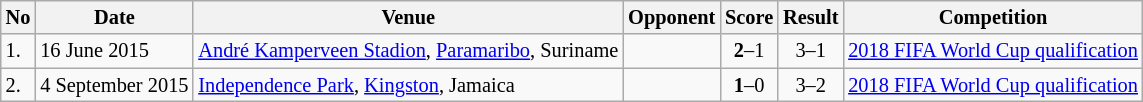<table class="wikitable" style="font-size:85%;">
<tr>
<th>No</th>
<th>Date</th>
<th>Venue</th>
<th>Opponent</th>
<th>Score</th>
<th>Result</th>
<th>Competition</th>
</tr>
<tr>
<td>1.</td>
<td>16 June 2015</td>
<td><a href='#'>André Kamperveen Stadion</a>, <a href='#'>Paramaribo</a>, Suriname</td>
<td></td>
<td align=center><strong>2</strong>–1</td>
<td align=center>3–1</td>
<td><a href='#'>2018 FIFA World Cup qualification</a></td>
</tr>
<tr>
<td>2.</td>
<td>4 September 2015</td>
<td><a href='#'>Independence Park</a>, <a href='#'>Kingston</a>, Jamaica</td>
<td></td>
<td align=center><strong>1</strong>–0</td>
<td align=center>3–2</td>
<td><a href='#'>2018 FIFA World Cup qualification</a></td>
</tr>
</table>
